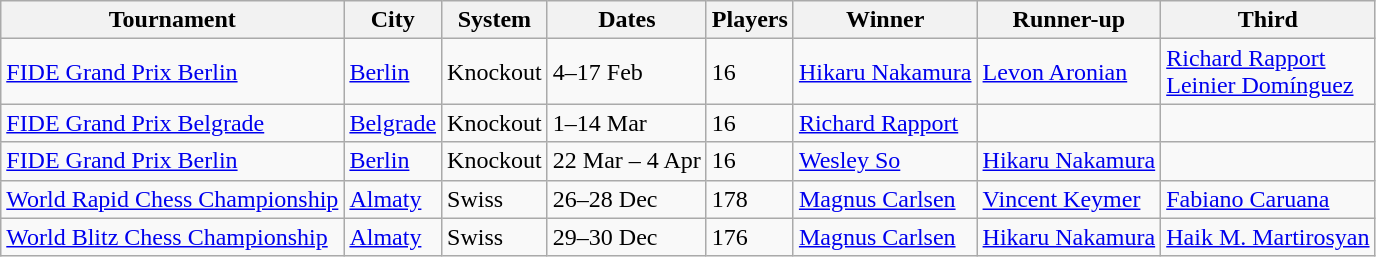<table class="wikitable">
<tr>
<th>Tournament</th>
<th>City</th>
<th>System</th>
<th>Dates</th>
<th>Players</th>
<th>Winner</th>
<th>Runner-up</th>
<th>Third</th>
</tr>
<tr>
<td><a href='#'>FIDE Grand Prix Berlin</a></td>
<td> <a href='#'>Berlin</a></td>
<td>Knockout</td>
<td>4–17 Feb</td>
<td>16</td>
<td> <a href='#'>Hikaru Nakamura</a></td>
<td> <a href='#'>Levon Aronian</a></td>
<td> <a href='#'>Richard Rapport</a><br> <a href='#'>Leinier Domínguez</a></td>
</tr>
<tr>
<td><a href='#'>FIDE Grand Prix Belgrade</a></td>
<td> <a href='#'>Belgrade</a></td>
<td>Knockout</td>
<td>1–14 Mar</td>
<td>16</td>
<td> <a href='#'>Richard Rapport</a></td>
<td></td>
<td><br></td>
</tr>
<tr>
<td><a href='#'>FIDE Grand Prix Berlin</a></td>
<td> <a href='#'>Berlin</a></td>
<td>Knockout</td>
<td>22 Mar – 4 Apr</td>
<td>16</td>
<td> <a href='#'>Wesley So</a></td>
<td> <a href='#'>Hikaru Nakamura</a></td>
<td><br></td>
</tr>
<tr>
<td><a href='#'>World Rapid Chess Championship</a></td>
<td> <a href='#'>Almaty</a></td>
<td>Swiss</td>
<td>26–28 Dec</td>
<td>178</td>
<td> <a href='#'>Magnus Carlsen</a></td>
<td> <a href='#'>Vincent Keymer</a></td>
<td> <a href='#'>Fabiano Caruana</a></td>
</tr>
<tr>
<td><a href='#'>World Blitz Chess Championship</a></td>
<td> <a href='#'>Almaty</a></td>
<td>Swiss</td>
<td>29–30 Dec</td>
<td>176</td>
<td> <a href='#'>Magnus Carlsen</a></td>
<td> <a href='#'>Hikaru Nakamura</a></td>
<td> <a href='#'>Haik M. Martirosyan</a></td>
</tr>
</table>
